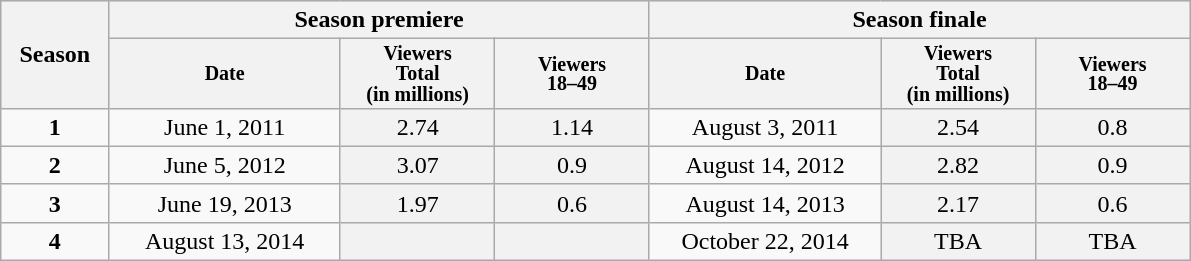<table class="wikitable">
<tr style="background:#e0e0e0;">
<th rowspan="2" style="width:7%;">Season</th>
<th colspan="3">Season premiere</th>
<th colspan="3">Season finale</th>
</tr>
<tr style="background:#e0e0e0;">
<th span style="width:15%; font-size:smaller; font-weight:bold; line-height:100%;">Date</th>
<th span style="width:10%; font-size:smaller; font-weight:bold; line-height:100%;">Viewers <br>Total<br>(in millions)</th>
<th span style="width:10%; font-size:smaller; font-weight:bold; line-height:100%;">Viewers<br>18–49<br></th>
<th span style="width:15%; font-size:smaller; font-weight:bold; line-height:100%;">Date</th>
<th span style="width:10%; font-size:smaller; font-weight:bold; line-height:100%;">Viewers <br>Total<br>(in millions)</th>
<th span style="width:10%; font-size:smaller; font-weight:bold; line-height:100%;">Viewers<br>18–49<br></th>
</tr>
<tr style="background:#f9f9f9;">
<th style="background:#F9F9F9;text-align:center">1</th>
<th style="background:#F9F9F9;font-weight:normal;text-align:center;line-height:110%">June 1, 2011</th>
<th style="text-align:center;font-weight:normal">2.74</th>
<th style="text-align:center;font-weight:normal">1.14</th>
<th style="background:#F9F9F9;font-weight:normal;text-align:center;line-height:110%">August 3, 2011</th>
<th style="text-align:center;font-weight:normal">2.54</th>
<th style="text-align:center;font-weight:normal">0.8</th>
</tr>
<tr style="background:#f9f9f9;">
<th style="background:#F9F9F9;text-align:center">2</th>
<th style="background:#F9F9F9;font-weight:normal;text-align:center;line-height:110%">June 5, 2012</th>
<th style="text-align:center;font-weight:normal">3.07</th>
<th style="text-align:center;font-weight:normal">0.9</th>
<th style="background:#F9F9F9;font-weight:normal;text-align:center;line-height:110%">August 14, 2012</th>
<th style="text-align:center;font-weight:normal">2.82</th>
<th style="text-align:center;font-weight:normal">0.9</th>
</tr>
<tr style="background:#f9f9f9;">
<th style="background:#F9F9F9;text-align:center">3</th>
<th style="background:#F9F9F9;font-weight:normal;text-align:center;line-height:110%">June 19, 2013</th>
<th style="text-align:center;font-weight:normal">1.97</th>
<th style="text-align:center;font-weight:normal">0.6</th>
<th style="background:#F9F9F9;font-weight:normal;text-align:center;line-height:110%">August 14, 2013</th>
<th style="text-align:center;font-weight:normal">2.17</th>
<th style="text-align:center;font-weight:normal">0.6</th>
</tr>
<tr style="background:#f9f9f9;">
<th style="background:#F9F9F9;text-align:center">4</th>
<th style="background:#F9F9F9;font-weight:normal;text-align:center;line-height:110%">August 13, 2014</th>
<th style="text-align:center;font-weight:normal"></th>
<th style="text-align:center;font-weight:normal"></th>
<th style="background:#F9F9F9;font-weight:normal;text-align:center;line-height:110%">October 22, 2014</th>
<th style="text-align:center;font-weight:normal">TBA</th>
<th style="text-align:center;font-weight:normal">TBA</th>
</tr>
</table>
